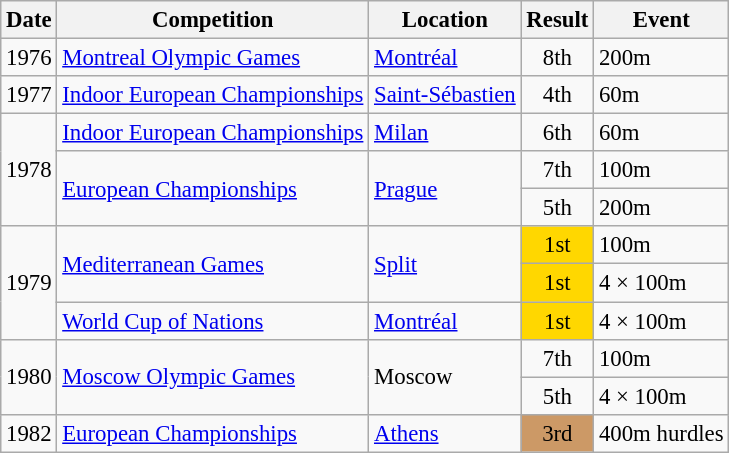<table class="wikitable" style="border-collapse: collapse; font-size: 95%;">
<tr>
<th scope=col>Date</th>
<th scope=col>Competition</th>
<th scope=col>Location</th>
<th scope=col>Result</th>
<th scope=col>Event</th>
</tr>
<tr>
<td>1976</td>
<td><a href='#'>Montreal Olympic Games</a></td>
<td><a href='#'>Montréal</a></td>
<td align="center">8th</td>
<td>200m</td>
</tr>
<tr>
<td>1977</td>
<td><a href='#'>Indoor European Championships</a></td>
<td><a href='#'>Saint-Sébastien</a></td>
<td align="center">4th</td>
<td>60m</td>
</tr>
<tr>
<td rowspan=3>1978</td>
<td><a href='#'>Indoor European Championships</a></td>
<td><a href='#'>Milan</a></td>
<td align="center">6th</td>
<td>60m</td>
</tr>
<tr>
<td rowspan=2><a href='#'>European Championships</a></td>
<td rowspan=2><a href='#'>Prague</a></td>
<td align="center">7th</td>
<td>100m</td>
</tr>
<tr>
<td align="center">5th</td>
<td>200m</td>
</tr>
<tr>
<td rowspan=3>1979</td>
<td rowspan=2><a href='#'>Mediterranean Games</a></td>
<td rowspan=2><a href='#'>Split</a></td>
<td align="center" bgcolor=gold>1st</td>
<td>100m</td>
</tr>
<tr>
<td align="center" bgcolor=gold>1st</td>
<td>4 × 100m</td>
</tr>
<tr>
<td><a href='#'>World Cup of Nations</a></td>
<td><a href='#'>Montréal</a></td>
<td align="center" bgcolor=gold>1st</td>
<td>4 × 100m</td>
</tr>
<tr>
<td rowspan=2>1980</td>
<td rowspan=2><a href='#'>Moscow Olympic Games</a></td>
<td rowspan=2>Moscow</td>
<td align="center">7th</td>
<td>100m</td>
</tr>
<tr>
<td align="center">5th</td>
<td>4 × 100m</td>
</tr>
<tr>
<td>1982</td>
<td><a href='#'>European Championships</a></td>
<td><a href='#'>Athens</a></td>
<td bgcolor="cc9966" align="center">3rd</td>
<td>400m hurdles</td>
</tr>
</table>
